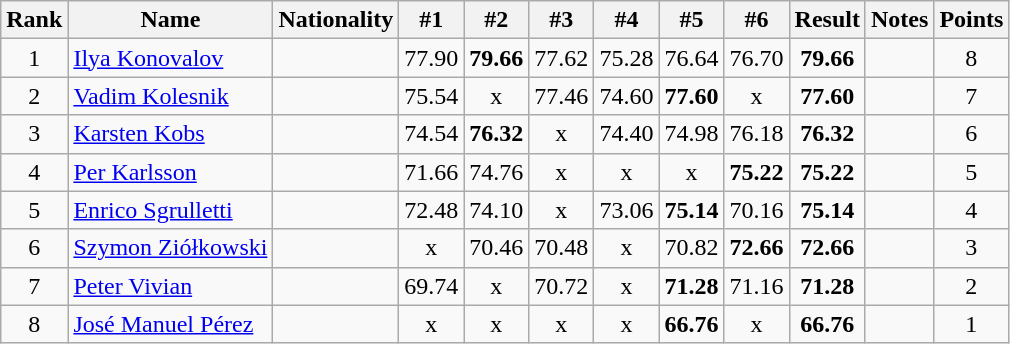<table class="wikitable sortable" style="text-align:center">
<tr>
<th>Rank</th>
<th>Name</th>
<th>Nationality</th>
<th>#1</th>
<th>#2</th>
<th>#3</th>
<th>#4</th>
<th>#5</th>
<th>#6</th>
<th>Result</th>
<th>Notes</th>
<th>Points</th>
</tr>
<tr>
<td>1</td>
<td align=left><a href='#'>Ilya Konovalov</a></td>
<td align=left></td>
<td>77.90</td>
<td><strong>79.66</strong></td>
<td>77.62</td>
<td>75.28</td>
<td>76.64</td>
<td>76.70</td>
<td><strong>79.66</strong></td>
<td></td>
<td>8</td>
</tr>
<tr>
<td>2</td>
<td align=left><a href='#'>Vadim Kolesnik</a></td>
<td align=left></td>
<td>75.54</td>
<td>x</td>
<td>77.46</td>
<td>74.60</td>
<td><strong>77.60</strong></td>
<td>x</td>
<td><strong>77.60</strong></td>
<td></td>
<td>7</td>
</tr>
<tr>
<td>3</td>
<td align=left><a href='#'>Karsten Kobs</a></td>
<td align=left></td>
<td>74.54</td>
<td><strong>76.32</strong></td>
<td>x</td>
<td>74.40</td>
<td>74.98</td>
<td>76.18</td>
<td><strong>76.32</strong></td>
<td></td>
<td>6</td>
</tr>
<tr>
<td>4</td>
<td align=left><a href='#'>Per Karlsson</a></td>
<td align=left></td>
<td>71.66</td>
<td>74.76</td>
<td>x</td>
<td>x</td>
<td>x</td>
<td><strong>75.22</strong></td>
<td><strong>75.22</strong></td>
<td></td>
<td>5</td>
</tr>
<tr>
<td>5</td>
<td align=left><a href='#'>Enrico Sgrulletti</a></td>
<td align=left></td>
<td>72.48</td>
<td>74.10</td>
<td>x</td>
<td>73.06</td>
<td><strong>75.14</strong></td>
<td>70.16</td>
<td><strong>75.14</strong></td>
<td></td>
<td>4</td>
</tr>
<tr>
<td>6</td>
<td align=left><a href='#'>Szymon Ziółkowski</a></td>
<td align=left></td>
<td>x</td>
<td>70.46</td>
<td>70.48</td>
<td>x</td>
<td>70.82</td>
<td><strong>72.66</strong></td>
<td><strong>72.66</strong></td>
<td></td>
<td>3</td>
</tr>
<tr>
<td>7</td>
<td align=left><a href='#'>Peter Vivian</a></td>
<td align=left></td>
<td>69.74</td>
<td>x</td>
<td>70.72</td>
<td>x</td>
<td><strong>71.28</strong></td>
<td>71.16</td>
<td><strong>71.28</strong></td>
<td></td>
<td>2</td>
</tr>
<tr>
<td>8</td>
<td align=left><a href='#'>José Manuel Pérez</a></td>
<td align=left></td>
<td>x</td>
<td>x</td>
<td>x</td>
<td>x</td>
<td><strong>66.76</strong></td>
<td>x</td>
<td><strong>66.76</strong></td>
<td></td>
<td>1</td>
</tr>
</table>
